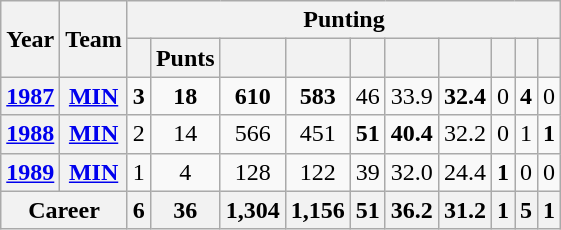<table class=wikitable style="text-align:center;">
<tr>
<th rowspan="2">Year</th>
<th rowspan="2">Team</th>
<th colspan="10">Punting</th>
</tr>
<tr>
<th></th>
<th>Punts</th>
<th></th>
<th></th>
<th></th>
<th></th>
<th></th>
<th></th>
<th></th>
<th></th>
</tr>
<tr>
<th><a href='#'>1987</a></th>
<th><a href='#'>MIN</a></th>
<td><strong>3</strong></td>
<td><strong>18</strong></td>
<td><strong>610</strong></td>
<td><strong>583</strong></td>
<td>46</td>
<td>33.9</td>
<td><strong>32.4</strong></td>
<td>0</td>
<td><strong>4</strong></td>
<td>0</td>
</tr>
<tr>
<th><a href='#'>1988</a></th>
<th><a href='#'>MIN</a></th>
<td>2</td>
<td>14</td>
<td>566</td>
<td>451</td>
<td><strong>51</strong></td>
<td><strong>40.4</strong></td>
<td>32.2</td>
<td>0</td>
<td>1</td>
<td><strong>1</strong></td>
</tr>
<tr>
<th><a href='#'>1989</a></th>
<th><a href='#'>MIN</a></th>
<td>1</td>
<td>4</td>
<td>128</td>
<td>122</td>
<td>39</td>
<td>32.0</td>
<td>24.4</td>
<td><strong>1</strong></td>
<td>0</td>
<td>0</td>
</tr>
<tr>
<th colspan="2">Career</th>
<th>6</th>
<th>36</th>
<th>1,304</th>
<th>1,156</th>
<th>51</th>
<th>36.2</th>
<th>31.2</th>
<th>1</th>
<th>5</th>
<th>1</th>
</tr>
</table>
